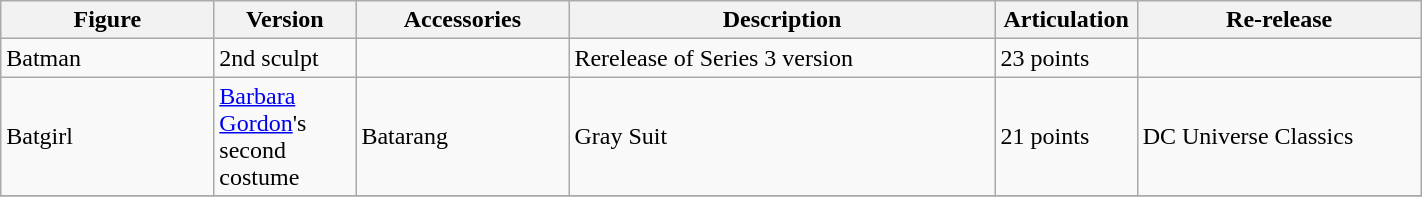<table class="wikitable" width="75%">
<tr>
<th width=15%><strong>Figure</strong></th>
<th width=10%><strong>Version</strong></th>
<th width=15%><strong>Accessories</strong></th>
<th width=30%><strong>Description</strong></th>
<th width=10%><strong>Articulation</strong></th>
<th width=20%><strong>Re-release</strong></th>
</tr>
<tr>
<td>Batman</td>
<td>2nd sculpt</td>
<td></td>
<td>Rerelease of Series 3 version</td>
<td>23 points</td>
<td></td>
</tr>
<tr>
<td>Batgirl</td>
<td><a href='#'>Barbara Gordon</a>'s second costume</td>
<td>Batarang</td>
<td>Gray Suit</td>
<td>21 points</td>
<td>DC Universe Classics</td>
</tr>
<tr>
</tr>
</table>
